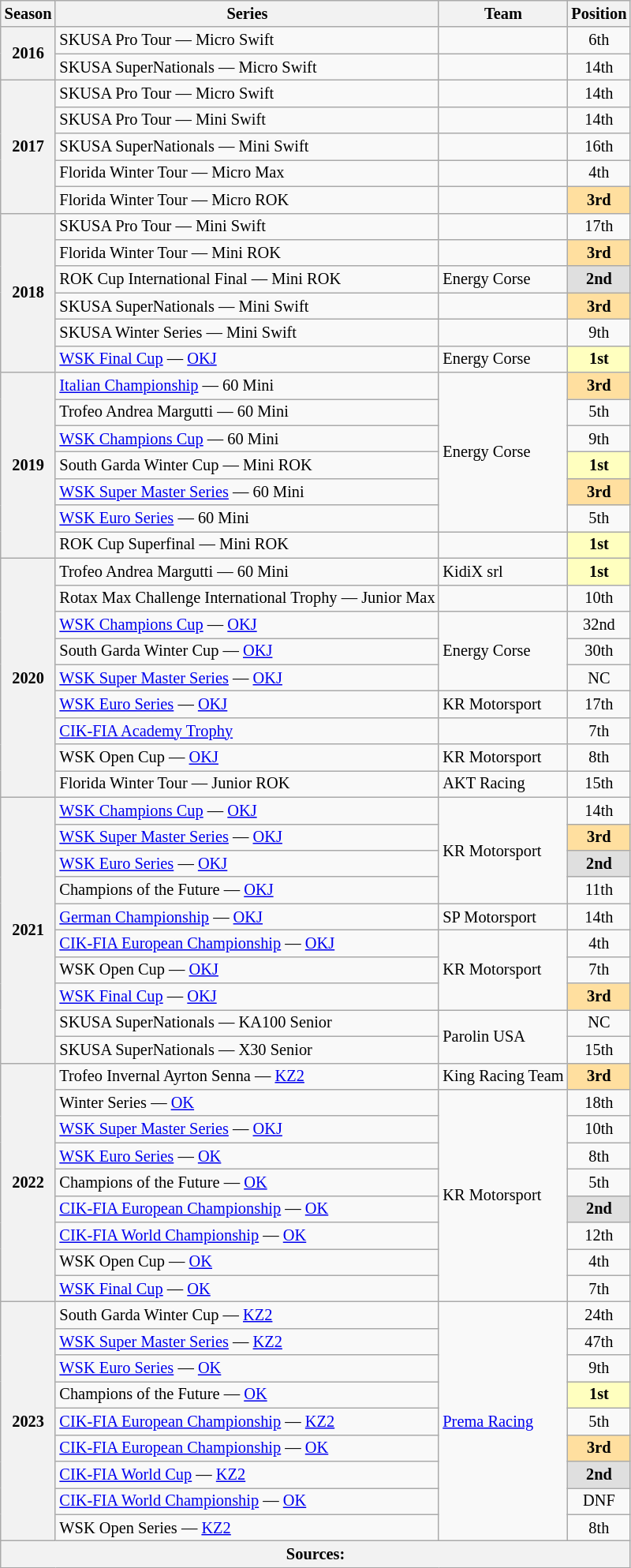<table class="wikitable" style="font-size: 85%; text-align:center">
<tr>
<th>Season</th>
<th>Series</th>
<th>Team</th>
<th>Position</th>
</tr>
<tr>
<th rowspan="2">2016</th>
<td align="left">SKUSA Pro Tour — Micro Swift</td>
<td align="left"></td>
<td>6th</td>
</tr>
<tr>
<td align="left">SKUSA SuperNationals — Micro Swift</td>
<td align="left"></td>
<td>14th</td>
</tr>
<tr>
<th rowspan="5">2017</th>
<td align="left">SKUSA Pro Tour — Micro Swift</td>
<td align="left"></td>
<td>14th</td>
</tr>
<tr>
<td align="left">SKUSA Pro Tour — Mini Swift</td>
<td align="left"></td>
<td>14th</td>
</tr>
<tr>
<td align="left">SKUSA SuperNationals — Mini Swift</td>
<td align="left"></td>
<td>16th</td>
</tr>
<tr>
<td align="left">Florida Winter Tour — Micro Max</td>
<td align="left"></td>
<td>4th</td>
</tr>
<tr>
<td align="left">Florida Winter Tour — Micro ROK</td>
<td align="left"></td>
<td style="background:#FFDF9F;"><strong>3rd</strong></td>
</tr>
<tr>
<th rowspan="6">2018</th>
<td align="left">SKUSA Pro Tour — Mini Swift</td>
<td align="left"></td>
<td>17th</td>
</tr>
<tr>
<td align="left">Florida Winter Tour — Mini ROK</td>
<td align="left"></td>
<td style="background:#FFDF9F;"><strong>3rd</strong></td>
</tr>
<tr>
<td align="left">ROK Cup International Final — Mini ROK</td>
<td align="left">Energy Corse</td>
<td style="background:#DFDFDF;"><strong>2nd</strong></td>
</tr>
<tr>
<td align="left">SKUSA SuperNationals — Mini Swift</td>
<td align="left"></td>
<td style="background:#FFDF9F;"><strong>3rd</strong></td>
</tr>
<tr>
<td align="left">SKUSA Winter Series — Mini Swift</td>
<td align="left"></td>
<td>9th</td>
</tr>
<tr>
<td align="left"><a href='#'>WSK Final Cup</a> — <a href='#'>OKJ</a></td>
<td align="left">Energy Corse</td>
<td style="background:#FFFFBF;"><strong>1st</strong></td>
</tr>
<tr>
<th rowspan="7">2019</th>
<td align="left"><a href='#'>Italian Championship</a> — 60 Mini</td>
<td rowspan="6" align="left">Energy Corse</td>
<td style="background:#FFDF9F;"><strong>3rd</strong></td>
</tr>
<tr>
<td align="left">Trofeo Andrea Margutti — 60 Mini</td>
<td>5th</td>
</tr>
<tr>
<td align="left"><a href='#'>WSK Champions Cup</a> — 60 Mini</td>
<td>9th</td>
</tr>
<tr>
<td align="left">South Garda Winter Cup — Mini ROK</td>
<td style="background:#FFFFBF;"><strong>1st</strong></td>
</tr>
<tr>
<td align="left"><a href='#'>WSK Super Master Series</a> — 60 Mini</td>
<td style="background:#FFDF9F;"><strong>3rd</strong></td>
</tr>
<tr>
<td align="left"><a href='#'>WSK Euro Series</a> — 60 Mini</td>
<td>5th</td>
</tr>
<tr>
<td align="left">ROK Cup Superfinal — Mini ROK</td>
<td align="left"></td>
<td style="background:#FFFFBF;"><strong>1st</strong></td>
</tr>
<tr>
<th rowspan="9">2020</th>
<td align="left">Trofeo Andrea Margutti — 60 Mini</td>
<td align="left">KidiX srl</td>
<td style="background:#FFFFBF;"><strong>1st</strong></td>
</tr>
<tr>
<td align="left">Rotax Max Challenge International Trophy — Junior Max</td>
<td align="left"></td>
<td>10th</td>
</tr>
<tr>
<td align="left"><a href='#'>WSK Champions Cup</a> — <a href='#'>OKJ</a></td>
<td rowspan="3"  align="left">Energy Corse</td>
<td>32nd</td>
</tr>
<tr>
<td align="left">South Garda Winter Cup — <a href='#'>OKJ</a></td>
<td>30th</td>
</tr>
<tr>
<td align="left"><a href='#'>WSK Super Master Series</a> — <a href='#'>OKJ</a></td>
<td>NC</td>
</tr>
<tr>
<td align="left"><a href='#'>WSK Euro Series</a> — <a href='#'>OKJ</a></td>
<td align="left">KR Motorsport</td>
<td>17th</td>
</tr>
<tr>
<td align="left"><a href='#'>CIK-FIA Academy Trophy</a></td>
<td align="left"></td>
<td>7th</td>
</tr>
<tr>
<td align="left">WSK Open Cup — <a href='#'>OKJ</a></td>
<td align="left">KR Motorsport</td>
<td>8th</td>
</tr>
<tr>
<td align="left">Florida Winter Tour — Junior ROK</td>
<td align="left">AKT Racing</td>
<td>15th</td>
</tr>
<tr>
<th rowspan="10">2021</th>
<td align="left"><a href='#'>WSK Champions Cup</a> — <a href='#'>OKJ</a></td>
<td rowspan="4"  align="left">KR Motorsport</td>
<td>14th</td>
</tr>
<tr>
<td align="left"><a href='#'>WSK Super Master Series</a> — <a href='#'>OKJ</a></td>
<td style="background:#FFDF9F;"><strong>3rd</strong></td>
</tr>
<tr>
<td align="left"><a href='#'>WSK Euro Series</a> — <a href='#'>OKJ</a></td>
<td style="background:#DFDFDF;"><strong>2nd</strong></td>
</tr>
<tr>
<td align="left">Champions of the Future — <a href='#'>OKJ</a></td>
<td>11th</td>
</tr>
<tr>
<td align="left"><a href='#'>German Championship</a> — <a href='#'>OKJ</a></td>
<td align="left">SP Motorsport</td>
<td>14th</td>
</tr>
<tr>
<td align="left"><a href='#'>CIK-FIA European Championship</a> — <a href='#'>OKJ</a></td>
<td rowspan="3"  align="left">KR Motorsport</td>
<td>4th</td>
</tr>
<tr>
<td align="left">WSK Open Cup — <a href='#'>OKJ</a></td>
<td>7th</td>
</tr>
<tr>
<td align="left"><a href='#'>WSK Final Cup</a> — <a href='#'>OKJ</a></td>
<td style="background:#FFDF9F;"><strong>3rd</strong></td>
</tr>
<tr>
<td align="left">SKUSA SuperNationals — KA100 Senior</td>
<td rowspan="2"  align="left">Parolin USA</td>
<td>NC</td>
</tr>
<tr>
<td align="left">SKUSA SuperNationals — X30 Senior</td>
<td>15th</td>
</tr>
<tr>
<th rowspan="9">2022</th>
<td align="left">Trofeo Invernal Ayrton Senna — <a href='#'>KZ2</a></td>
<td align="left">King Racing Team</td>
<td style="background:#FFDF9F;"><strong>3rd</strong></td>
</tr>
<tr>
<td align="left">Winter Series — <a href='#'>OK</a></td>
<td rowspan="8"  align="left">KR Motorsport</td>
<td>18th</td>
</tr>
<tr>
<td align="left"><a href='#'>WSK Super Master Series</a> — <a href='#'>OKJ</a></td>
<td>10th</td>
</tr>
<tr>
<td align="left"><a href='#'>WSK Euro Series</a> — <a href='#'>OK</a></td>
<td>8th</td>
</tr>
<tr>
<td align="left">Champions of the Future — <a href='#'>OK</a></td>
<td>5th</td>
</tr>
<tr>
<td align="left"><a href='#'>CIK-FIA European Championship</a> — <a href='#'>OK</a></td>
<td style="background:#DFDFDF;"><strong>2nd</strong></td>
</tr>
<tr>
<td align="left"><a href='#'>CIK-FIA World Championship</a> — <a href='#'>OK</a></td>
<td>12th</td>
</tr>
<tr>
<td align="left">WSK Open Cup — <a href='#'>OK</a></td>
<td>4th</td>
</tr>
<tr>
<td align="left"><a href='#'>WSK Final Cup</a> — <a href='#'>OK</a></td>
<td>7th</td>
</tr>
<tr>
<th rowspan="9">2023</th>
<td align="left">South Garda Winter Cup — <a href='#'>KZ2</a></td>
<td rowspan="9"  align="left"><a href='#'>Prema Racing</a></td>
<td>24th</td>
</tr>
<tr>
<td align="left"><a href='#'>WSK Super Master Series</a> — <a href='#'>KZ2</a></td>
<td>47th</td>
</tr>
<tr>
<td align="left"><a href='#'>WSK Euro Series</a> — <a href='#'>OK</a></td>
<td>9th</td>
</tr>
<tr>
<td align="left">Champions of the Future — <a href='#'>OK</a></td>
<td style="background:#FFFFBF;"><strong>1st</strong></td>
</tr>
<tr>
<td align="left"><a href='#'>CIK-FIA European Championship</a> — <a href='#'>KZ2</a></td>
<td>5th</td>
</tr>
<tr>
<td align="left"><a href='#'>CIK-FIA European Championship</a> — <a href='#'>OK</a></td>
<td style="background:#FFDF9F;"><strong>3rd</strong></td>
</tr>
<tr>
<td align="left"><a href='#'>CIK-FIA World Cup</a> — <a href='#'>KZ2</a></td>
<td style="background:#DFDFDF;"><strong>2nd</strong></td>
</tr>
<tr>
<td align="left"><a href='#'>CIK-FIA World Championship</a> — <a href='#'>OK</a></td>
<td>DNF</td>
</tr>
<tr>
<td align="left">WSK Open Series — <a href='#'>KZ2</a></td>
<td>8th</td>
</tr>
<tr>
<th colspan="4">Sources:</th>
</tr>
</table>
